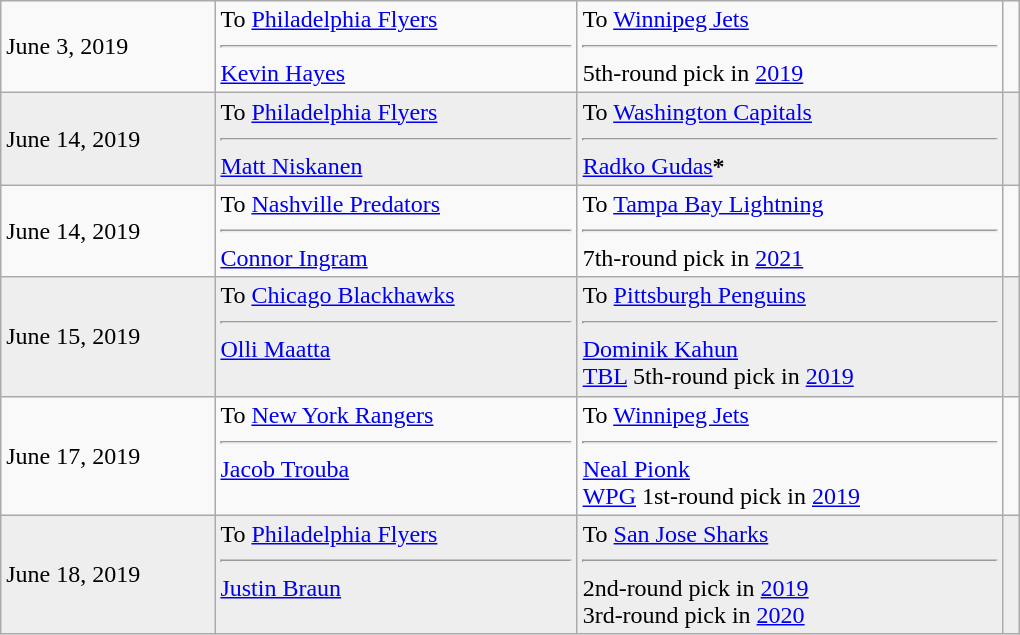<table class="wikitable" style="border:1px solid #999999; width:680px;">
<tr>
<td>June 3, 2019</td>
<td valign="top">To <a href='#'>Philadelphia Flyers</a><hr><a href='#'>Kevin Hayes</a></td>
<td valign="top">To <a href='#'>Winnipeg Jets</a><hr>5th-round pick in <a href='#'>2019</a></td>
<td></td>
</tr>
<tr bgcolor="eeeeee">
<td>June 14, 2019</td>
<td valign="top">To <a href='#'>Philadelphia Flyers</a><hr><a href='#'>Matt Niskanen</a></td>
<td valign="top">To <a href='#'>Washington Capitals</a><hr><a href='#'>Radko Gudas</a><span><strong>*</strong></span></td>
<td></td>
</tr>
<tr>
<td>June 14, 2019</td>
<td valign="top">To <a href='#'>Nashville Predators</a><hr><a href='#'>Connor Ingram</a></td>
<td valign="top">To <a href='#'>Tampa Bay Lightning</a><hr>7th-round pick in <a href='#'>2021</a></td>
<td></td>
</tr>
<tr bgcolor="eeeeee">
<td>June 15, 2019</td>
<td valign="top">To <a href='#'>Chicago Blackhawks</a><hr><a href='#'>Olli Maatta</a></td>
<td valign="top">To <a href='#'>Pittsburgh Penguins</a><hr><a href='#'>Dominik Kahun</a><br><a href='#'>TBL</a> 5th-round pick in <a href='#'>2019</a></td>
<td></td>
</tr>
<tr>
<td>June 17, 2019</td>
<td valign="top">To <a href='#'>New York Rangers</a><hr><a href='#'>Jacob Trouba</a></td>
<td valign="top">To <a href='#'>Winnipeg Jets</a><hr><a href='#'>Neal Pionk</a><br><a href='#'>WPG</a> 1st-round pick in <a href='#'>2019</a></td>
<td></td>
</tr>
<tr bgcolor="eeeeee">
<td>June 18, 2019</td>
<td valign="top">To <a href='#'>Philadelphia Flyers</a><hr><a href='#'>Justin Braun</a></td>
<td valign="top">To <a href='#'>San Jose Sharks</a><hr>2nd-round pick in <a href='#'>2019</a><br>3rd-round pick in <a href='#'>2020</a></td>
<td></td>
</tr>
</table>
